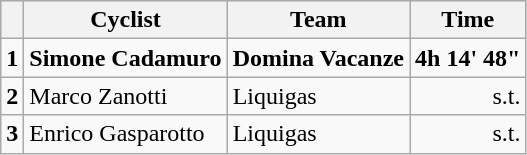<table class="wikitable">
<tr style="background:#ccccff;">
<th></th>
<th>Cyclist</th>
<th>Team</th>
<th>Time</th>
</tr>
<tr>
<td><strong>1</strong></td>
<td><strong>Simone Cadamuro</strong></td>
<td><strong>Domina Vacanze</strong></td>
<td align="right"><strong>4h 14' 48"</strong></td>
</tr>
<tr>
<td><strong>2</strong></td>
<td>Marco Zanotti</td>
<td>Liquigas</td>
<td align="right">s.t.</td>
</tr>
<tr>
<td><strong>3</strong></td>
<td>Enrico Gasparotto</td>
<td>Liquigas</td>
<td align="right">s.t.</td>
</tr>
</table>
